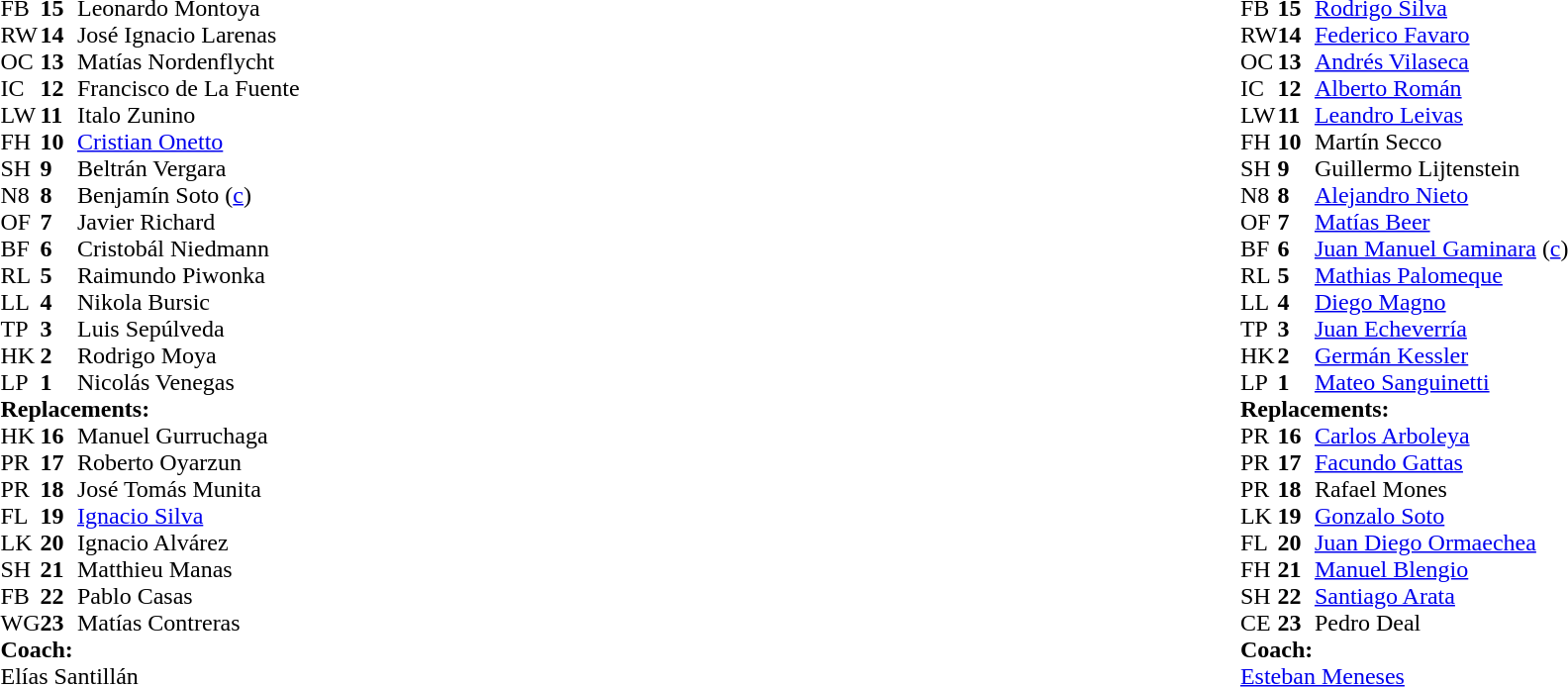<table style="width:100%">
<tr>
<td style="vertical-align:top; width:50%"><br><table cellspacing="0" cellpadding="0">
<tr>
<th width="25"></th>
<th width="25"></th>
</tr>
<tr>
<td>FB</td>
<td><strong>15</strong></td>
<td>Leonardo Montoya</td>
</tr>
<tr>
<td>RW</td>
<td><strong>14</strong></td>
<td>José Ignacio Larenas</td>
<td></td>
<td></td>
<td></td>
<td></td>
<td></td>
</tr>
<tr>
<td>OC</td>
<td><strong>13</strong></td>
<td>Matías Nordenflycht</td>
</tr>
<tr>
<td>IC</td>
<td><strong>12</strong></td>
<td>Francisco de La Fuente</td>
<td></td>
</tr>
<tr>
<td>LW</td>
<td><strong>11</strong></td>
<td>Italo Zunino</td>
</tr>
<tr>
<td>FH</td>
<td><strong>10</strong></td>
<td><a href='#'>Cristian Onetto</a></td>
</tr>
<tr>
<td>SH</td>
<td><strong>9</strong></td>
<td>Beltrán Vergara</td>
</tr>
<tr>
<td>N8</td>
<td><strong>8</strong></td>
<td>Benjamín Soto (<a href='#'>c</a>)</td>
</tr>
<tr>
<td>OF</td>
<td><strong>7</strong></td>
<td>Javier Richard</td>
</tr>
<tr>
<td>BF</td>
<td><strong>6</strong></td>
<td>Cristobál Niedmann</td>
<td></td>
<td></td>
</tr>
<tr>
<td>RL</td>
<td><strong>5</strong></td>
<td>Raimundo Piwonka</td>
<td></td>
<td></td>
<td></td>
</tr>
<tr>
<td>LL</td>
<td><strong>4</strong></td>
<td>Nikola Bursic</td>
<td></td>
<td colspan=2></td>
</tr>
<tr>
<td>TP</td>
<td><strong>3</strong></td>
<td>Luis Sepúlveda</td>
<td></td>
<td></td>
<td></td>
<td></td>
<td></td>
</tr>
<tr>
<td>HK</td>
<td><strong>2</strong></td>
<td>Rodrigo Moya</td>
<td></td>
<td></td>
</tr>
<tr>
<td>LP</td>
<td><strong>1</strong></td>
<td>Nicolás Venegas</td>
<td></td>
<td colspan=2></td>
<td></td>
</tr>
<tr>
<td colspan=3><strong>Replacements:</strong></td>
</tr>
<tr>
<td>HK</td>
<td><strong>16</strong></td>
<td>Manuel Gurruchaga</td>
<td></td>
<td></td>
</tr>
<tr>
<td>PR</td>
<td><strong>17</strong></td>
<td>Roberto Oyarzun</td>
<td></td>
<td></td>
<td></td>
<td></td>
</tr>
<tr>
<td>PR</td>
<td><strong>18</strong></td>
<td>José Tomás Munita</td>
<td></td>
<td></td>
<td></td>
<td></td>
</tr>
<tr>
<td>FL</td>
<td><strong>19</strong></td>
<td><a href='#'>Ignacio Silva</a></td>
<td></td>
<td></td>
</tr>
<tr>
<td>LK</td>
<td><strong>20</strong></td>
<td>Ignacio Alvárez</td>
<td></td>
<td></td>
</tr>
<tr>
<td>SH</td>
<td><strong>21</strong></td>
<td>Matthieu Manas</td>
</tr>
<tr>
<td>FB</td>
<td><strong>22</strong></td>
<td>Pablo Casas</td>
</tr>
<tr>
<td>WG</td>
<td><strong>23</strong></td>
<td>Matías Contreras</td>
</tr>
<tr>
<td colspan=3><strong>Coach:</strong></td>
</tr>
<tr>
<td colspan="4"> Elías Santillán</td>
</tr>
</table>
</td>
<td style="vertical-align:top"></td>
<td style="vertical-align:top; width:50%"><br><table cellspacing="0" cellpadding="0" style="margin:auto">
<tr>
<th width="25"></th>
<th width="25"></th>
</tr>
<tr>
<td>FB</td>
<td><strong>15</strong></td>
<td><a href='#'>Rodrigo Silva</a></td>
</tr>
<tr>
<td>RW</td>
<td><strong>14</strong></td>
<td><a href='#'>Federico Favaro</a></td>
<td></td>
<td></td>
<td></td>
<td></td>
</tr>
<tr>
<td>OC</td>
<td><strong>13</strong></td>
<td><a href='#'>Andrés Vilaseca</a></td>
<td></td>
<td colspan=2></td>
</tr>
<tr>
<td>IC</td>
<td><strong>12</strong></td>
<td><a href='#'>Alberto Román</a></td>
</tr>
<tr>
<td>LW</td>
<td><strong>11</strong></td>
<td><a href='#'>Leandro Leivas</a></td>
<td></td>
</tr>
<tr>
<td>FH</td>
<td><strong>10</strong></td>
<td>Martín Secco</td>
</tr>
<tr>
<td>SH</td>
<td><strong>9</strong></td>
<td>Guillermo Lijtenstein</td>
<td></td>
<td></td>
</tr>
<tr>
<td>N8</td>
<td><strong>8</strong></td>
<td><a href='#'>Alejandro Nieto</a></td>
</tr>
<tr>
<td>OF</td>
<td><strong>7</strong></td>
<td><a href='#'>Matías Beer</a></td>
<td></td>
<td></td>
</tr>
<tr>
<td>BF</td>
<td><strong>6</strong></td>
<td><a href='#'>Juan Manuel Gaminara</a> (<a href='#'>c</a>)</td>
</tr>
<tr>
<td>RL</td>
<td><strong>5</strong></td>
<td><a href='#'>Mathias Palomeque</a></td>
<td></td>
<td></td>
</tr>
<tr>
<td>LL</td>
<td><strong>4</strong></td>
<td><a href='#'>Diego Magno</a></td>
</tr>
<tr>
<td>TP</td>
<td><strong>3</strong></td>
<td><a href='#'>Juan Echeverría</a></td>
<td></td>
<td></td>
</tr>
<tr>
<td>HK</td>
<td><strong>2</strong></td>
<td><a href='#'>Germán Kessler</a></td>
<td></td>
<td></td>
</tr>
<tr>
<td>LP</td>
<td><strong>1</strong></td>
<td><a href='#'>Mateo Sanguinetti</a></td>
<td></td>
<td></td>
<td></td>
<td></td>
</tr>
<tr>
<td colspan=3><strong>Replacements:</strong></td>
</tr>
<tr>
<td>PR</td>
<td><strong>16</strong></td>
<td><a href='#'>Carlos Arboleya</a></td>
<td></td>
<td></td>
</tr>
<tr>
<td>PR</td>
<td><strong>17</strong></td>
<td><a href='#'>Facundo Gattas</a></td>
<td></td>
<td></td>
</tr>
<tr>
<td>PR</td>
<td><strong>18</strong></td>
<td>Rafael Mones</td>
<td></td>
<td></td>
<td></td>
</tr>
<tr>
<td>LK</td>
<td><strong>19</strong></td>
<td><a href='#'>Gonzalo Soto</a></td>
<td></td>
<td></td>
</tr>
<tr>
<td>FL</td>
<td><strong>20</strong></td>
<td><a href='#'>Juan Diego Ormaechea</a></td>
<td></td>
<td></td>
<td></td>
<td></td>
</tr>
<tr>
<td>FH</td>
<td><strong>21</strong></td>
<td><a href='#'>Manuel Blengio</a></td>
</tr>
<tr>
<td>SH</td>
<td><strong>22</strong></td>
<td><a href='#'>Santiago Arata</a></td>
<td></td>
<td></td>
</tr>
<tr>
<td>CE</td>
<td><strong>23</strong></td>
<td>Pedro Deal</td>
<td></td>
<td></td>
<td></td>
<td></td>
</tr>
<tr>
<td colspan=3><strong>Coach:</strong></td>
</tr>
<tr>
<td colspan="4"> <a href='#'>Esteban Meneses</a></td>
</tr>
</table>
</td>
</tr>
</table>
